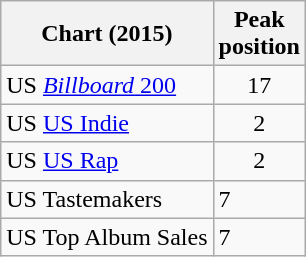<table class="wikitable">
<tr>
<th align="center">Chart (2015)</th>
<th align="center">Peak<br>position</th>
</tr>
<tr>
<td>US <a href='#'><em>Billboard</em> 200</a></td>
<td align="center">17</td>
</tr>
<tr>
<td>US <a href='#'>US Indie</a></td>
<td align="center">2</td>
</tr>
<tr>
<td>US  <a href='#'>US Rap</a></td>
<td align="center">2</td>
</tr>
<tr>
<td>US Tastemakers</td>
<td>7</td>
</tr>
<tr>
<td>US Top Album Sales</td>
<td>7</td>
</tr>
</table>
